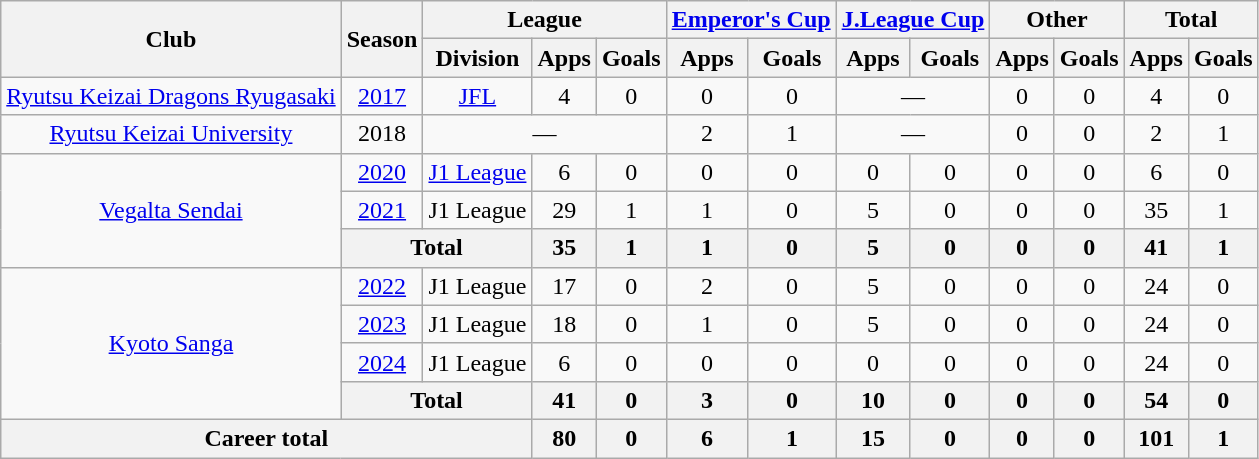<table class="wikitable" style="text-align:center">
<tr>
<th rowspan="2">Club</th>
<th rowspan="2">Season</th>
<th colspan="3">League</th>
<th colspan="2"><a href='#'>Emperor's Cup</a></th>
<th colspan="2"><a href='#'>J.League Cup</a></th>
<th colspan="2">Other</th>
<th colspan="2">Total</th>
</tr>
<tr>
<th>Division</th>
<th>Apps</th>
<th>Goals</th>
<th>Apps</th>
<th>Goals</th>
<th>Apps</th>
<th>Goals</th>
<th>Apps</th>
<th>Goals</th>
<th>Apps</th>
<th>Goals</th>
</tr>
<tr>
<td><a href='#'>Ryutsu Keizai Dragons Ryugasaki</a></td>
<td><a href='#'>2017</a></td>
<td><a href='#'>JFL</a></td>
<td>4</td>
<td>0</td>
<td>0</td>
<td>0</td>
<td colspan="2">—</td>
<td>0</td>
<td>0</td>
<td>4</td>
<td>0</td>
</tr>
<tr>
<td><a href='#'>Ryutsu Keizai University</a></td>
<td>2018</td>
<td colspan="3">—</td>
<td>2</td>
<td>1</td>
<td colspan="2">—</td>
<td>0</td>
<td>0</td>
<td>2</td>
<td>1</td>
</tr>
<tr>
<td rowspan="3"><a href='#'>Vegalta Sendai</a></td>
<td><a href='#'>2020</a></td>
<td><a href='#'>J1 League</a></td>
<td>6</td>
<td>0</td>
<td>0</td>
<td>0</td>
<td>0</td>
<td>0</td>
<td>0</td>
<td>0</td>
<td>6</td>
<td>0</td>
</tr>
<tr>
<td><a href='#'>2021</a></td>
<td>J1 League</td>
<td>29</td>
<td>1</td>
<td>1</td>
<td>0</td>
<td>5</td>
<td>0</td>
<td>0</td>
<td>0</td>
<td>35</td>
<td>1</td>
</tr>
<tr>
<th colspan=2>Total</th>
<th>35</th>
<th>1</th>
<th>1</th>
<th>0</th>
<th>5</th>
<th>0</th>
<th>0</th>
<th>0</th>
<th>41</th>
<th>1</th>
</tr>
<tr>
<td rowspan="4"><a href='#'>Kyoto Sanga</a></td>
<td><a href='#'>2022</a></td>
<td>J1 League</td>
<td>17</td>
<td>0</td>
<td>2</td>
<td>0</td>
<td>5</td>
<td>0</td>
<td>0</td>
<td>0</td>
<td>24</td>
<td>0</td>
</tr>
<tr>
<td><a href='#'>2023</a></td>
<td>J1 League</td>
<td>18</td>
<td>0</td>
<td>1</td>
<td>0</td>
<td>5</td>
<td>0</td>
<td>0</td>
<td>0</td>
<td>24</td>
<td>0</td>
</tr>
<tr>
<td><a href='#'>2024</a></td>
<td>J1 League</td>
<td>6</td>
<td>0</td>
<td>0</td>
<td>0</td>
<td>0</td>
<td>0</td>
<td>0</td>
<td>0</td>
<td>24</td>
<td>0</td>
</tr>
<tr>
<th colspan=2>Total</th>
<th>41</th>
<th>0</th>
<th>3</th>
<th>0</th>
<th>10</th>
<th>0</th>
<th>0</th>
<th>0</th>
<th>54</th>
<th>0</th>
</tr>
<tr>
<th colspan=3>Career total</th>
<th>80</th>
<th>0</th>
<th>6</th>
<th>1</th>
<th>15</th>
<th>0</th>
<th>0</th>
<th>0</th>
<th>101</th>
<th>1</th>
</tr>
</table>
